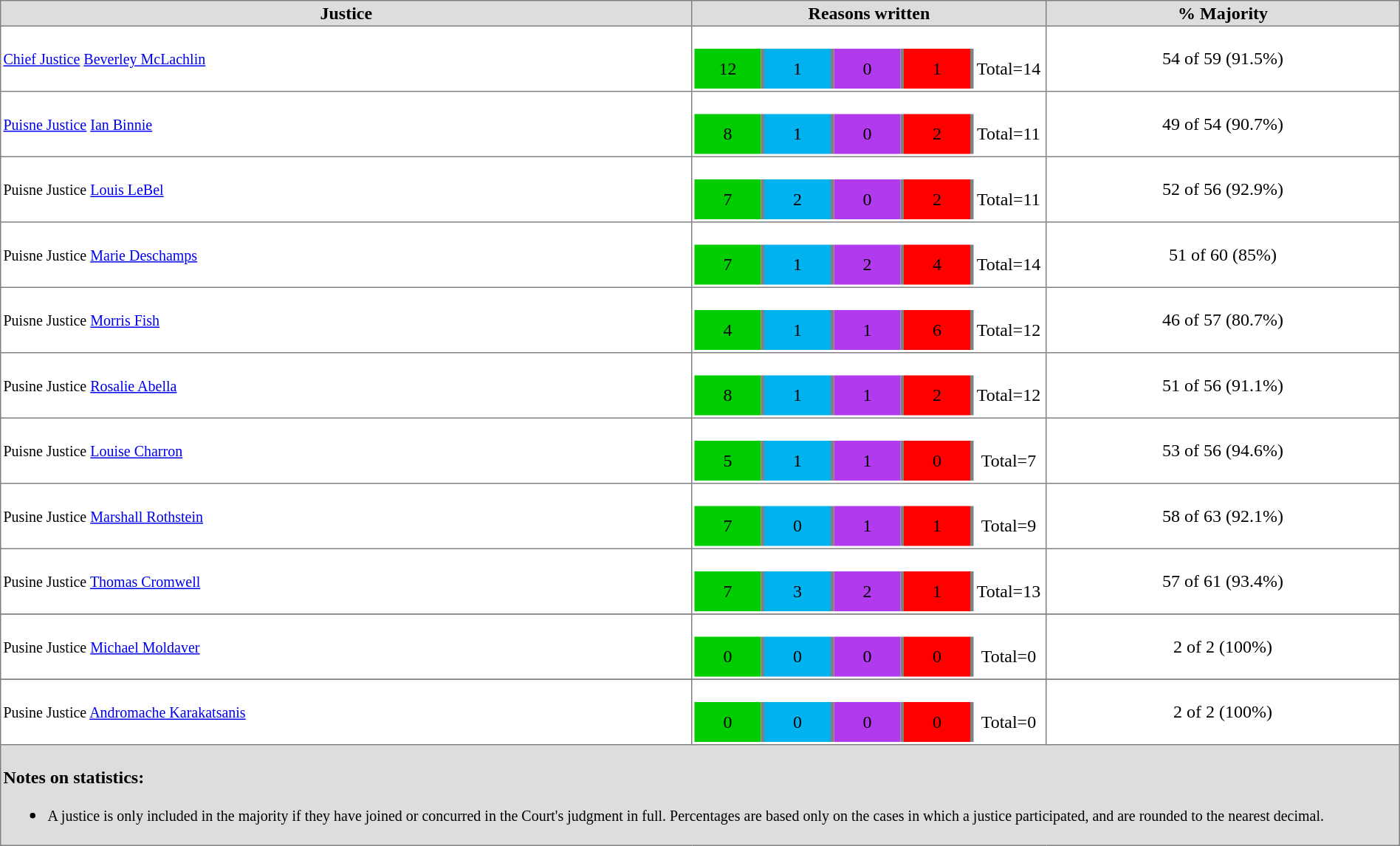<table width=100% cellpadding="2" cellspacing="0" border="1" style="border-collapse:collapse;">
<tr>
<th bgcolor=#DDDDDD>Justice</th>
<th bgcolor=#DDDDDD>Reasons written</th>
<th bgcolor=#DDDDDD>% Majority</th>
</tr>
<tr>
<td><small><a href='#'>Chief Justice</a> <a href='#'>Beverley McLachlin</a></small></td>
<td><br><table cellpadding="0" cellspacing="0" border="0" align="center" width=100%>
<tr>
<td width=19% align=center bgcolor="#00CD00">12</td>
<td width=1% bgcolor=gray><br><br></td>
<td width=19% align=center bgcolor="#00B2EE">1</td>
<td width=1% bgcolor=gray><br><br></td>
<td width=19% align=center bgcolor="#B23AEE">0</td>
<td width=1% bgcolor=gray><br><br></td>
<td width=19% align=center bgcolor="red">1</td>
<td width=1% bgcolor=gray><br><br></td>
<td width=20% align=center>Total=14</td>
</tr>
</table>
</td>
<td align=center>54 of 59 (91.5%)</td>
</tr>
<tr>
<td><small><a href='#'>Puisne Justice</a> <a href='#'>Ian Binnie</a></small></td>
<td><br><table cellpadding="0" cellspacing="0" border="0" align="center" width=100%>
<tr>
<td width=19% align=center bgcolor="#00CD00">8</td>
<td width=1% bgcolor=gray><br><br></td>
<td width=19% align=center bgcolor="#00B2EE">1</td>
<td width=1% bgcolor=gray><br><br></td>
<td width=19% align=center bgcolor="#B23AEE">0</td>
<td width=1% bgcolor=gray><br><br></td>
<td width=19% align=center bgcolor="red">2</td>
<td width=1% bgcolor=gray><br><br></td>
<td width=20% align=center>Total=11</td>
</tr>
</table>
</td>
<td align=center>49 of 54 (90.7%)</td>
</tr>
<tr>
<td><small>Puisne Justice <a href='#'>Louis LeBel</a></small></td>
<td><br><table cellpadding="0" cellspacing="0" border="0" align="center" width=100%>
<tr>
<td width=19% align=center bgcolor="#00CD00">7</td>
<td width=1% bgcolor=gray><br><br></td>
<td width=19% align=center bgcolor="#00B2EE">2</td>
<td width=1% bgcolor=gray><br><br></td>
<td width=19% align=center bgcolor="#B23AEE">0</td>
<td width=1% bgcolor=gray><br><br></td>
<td width=19% align=center bgcolor="red">2</td>
<td width=1% bgcolor=gray><br><br></td>
<td width=20% align=center>Total=11</td>
</tr>
</table>
</td>
<td align=center>52 of 56 (92.9%)</td>
</tr>
<tr>
<td><small>Puisne Justice <a href='#'>Marie Deschamps</a></small></td>
<td><br><table cellpadding="0" cellspacing="0" border="0" align="center" width=100%>
<tr>
<td width=19% align=center bgcolor="#00CD00">7</td>
<td width=1% bgcolor=gray><br><br></td>
<td width=19% align=center bgcolor="#00B2EE">1</td>
<td width=1% bgcolor=gray><br><br></td>
<td width=19% align=center bgcolor="#B23AEE">2</td>
<td width=1% bgcolor=gray><br><br></td>
<td width=19% align=center bgcolor="red">4</td>
<td width=1% bgcolor=gray><br><br></td>
<td width=20% align=center>Total=14</td>
</tr>
</table>
</td>
<td align=center>51 of 60 (85%)</td>
</tr>
<tr>
<td><small>Puisne Justice <a href='#'>Morris Fish</a></small></td>
<td><br><table cellpadding="0" cellspacing="0" border="0" align="center" width=100%>
<tr>
<td width=19% align=center bgcolor="#00CD00">4</td>
<td width=1% bgcolor=gray><br><br></td>
<td width=19% align=center bgcolor="#00B2EE">1</td>
<td width=1% bgcolor=gray><br><br></td>
<td width=19% align=center bgcolor="#B23AEE">1</td>
<td width=1% bgcolor=gray><br><br></td>
<td width=19% align=center bgcolor="red">6</td>
<td width=1% bgcolor=gray><br><br></td>
<td width=20% align=center>Total=12</td>
</tr>
</table>
</td>
<td align=center>46 of 57 (80.7%)</td>
</tr>
<tr>
<td><small>Pusine Justice <a href='#'>Rosalie Abella</a></small></td>
<td><br><table cellpadding="0" cellspacing="0" border="0" align="center" width=100%>
<tr>
<td width=19% align=center bgcolor="#00CD00">8</td>
<td width=1% bgcolor=gray><br><br></td>
<td width=19% align=center bgcolor="#00B2EE">1</td>
<td width=1% bgcolor=gray><br><br></td>
<td width=19% align=center bgcolor="#B23AEE">1</td>
<td width=1% bgcolor=gray><br><br></td>
<td width=19% align=center bgcolor="red">2</td>
<td width=1% bgcolor=gray><br><br></td>
<td width=20% align=center>Total=12</td>
</tr>
</table>
</td>
<td align=center>51 of 56 (91.1%)</td>
</tr>
<tr>
<td><small>Puisne Justice <a href='#'>Louise Charron</a></small></td>
<td><br><table cellpadding="0" cellspacing="0" border="0" align="center" width=100%>
<tr>
<td width=19% align=center bgcolor="#00CD00">5</td>
<td width=1% bgcolor=gray><br><br></td>
<td width=19% align=center bgcolor="#00B2EE">1</td>
<td width=1% bgcolor=gray><br><br></td>
<td width=19% align=center bgcolor="#B23AEE">1</td>
<td width=1% bgcolor=gray><br><br></td>
<td width=19% align=center bgcolor="red">0</td>
<td width=1% bgcolor=gray><br><br></td>
<td width=20% align=center>Total=7</td>
</tr>
</table>
</td>
<td align=center>53 of 56 (94.6%)</td>
</tr>
<tr>
<td><small>Pusine Justice <a href='#'>Marshall Rothstein</a></small></td>
<td><br><table cellpadding="0" cellspacing="0" border="0" align="center" width=100%>
<tr>
<td width=19% align=center bgcolor="#00CD00">7</td>
<td width=1% bgcolor=gray><br><br></td>
<td width=19% align=center bgcolor="#00B2EE">0</td>
<td width=1% bgcolor=gray><br><br></td>
<td width=19% align=center bgcolor="#B23AEE">1</td>
<td width=1% bgcolor=gray><br><br></td>
<td width=19% align=center bgcolor="red">1</td>
<td width=1% bgcolor=gray><br><br></td>
<td width=20% align=center>Total=9</td>
</tr>
</table>
</td>
<td align=center>58 of 63 (92.1%)</td>
</tr>
<tr>
<td><small>Pusine Justice <a href='#'>Thomas Cromwell</a></small></td>
<td><br><table cellpadding="0" cellspacing="0" border="0" align="center" width=100%>
<tr>
<td width=19% align=center bgcolor="#00CD00">7</td>
<td width=1% bgcolor=gray><br><br></td>
<td width=19% align=center bgcolor="#00B2EE">3</td>
<td width=1% bgcolor=gray><br><br></td>
<td width=19% align=center bgcolor="#B23AEE">2</td>
<td width=1% bgcolor=gray><br><br></td>
<td width=19% align=center bgcolor="red">1</td>
<td width=1% bgcolor=gray><br><br></td>
<td width=20% align=center>Total=13</td>
</tr>
</table>
</td>
<td align=center>57 of 61 (93.4%)</td>
</tr>
<tr>
</tr>
<tr>
<td><small>Pusine Justice <a href='#'>Michael Moldaver</a></small></td>
<td><br><table cellpadding="0" cellspacing="0" border="0" align="center" width=100%>
<tr>
<td width=19% align=center bgcolor="#00CD00">0</td>
<td width=1% bgcolor=gray><br><br></td>
<td width=19% align=center bgcolor="#00B2EE">0</td>
<td width=1% bgcolor=gray><br><br></td>
<td width=19% align=center bgcolor="#B23AEE">0</td>
<td width=1% bgcolor=gray><br><br></td>
<td width=19% align=center bgcolor="red">0</td>
<td width=1% bgcolor=gray><br><br></td>
<td width=20% align=center>Total=0</td>
</tr>
</table>
</td>
<td align=center>2 of 2 (100%)</td>
</tr>
<tr>
</tr>
<tr>
<td><small>Pusine Justice <a href='#'>Andromache Karakatsanis</a></small></td>
<td><br><table cellpadding="0" cellspacing="0" border="0" align="center" width=100%>
<tr>
<td width=19% align=center bgcolor="#00CD00">0</td>
<td width=1% bgcolor=gray><br><br></td>
<td width=19% align=center bgcolor="#00B2EE">0</td>
<td width=1% bgcolor=gray><br><br></td>
<td width=19% align=center bgcolor="#B23AEE">0</td>
<td width=1% bgcolor=gray><br><br></td>
<td width=19% align=center bgcolor="red">0</td>
<td width=1% bgcolor=gray><br><br></td>
<td width=20% align=center>Total=0</td>
</tr>
</table>
</td>
<td align=center>2 of 2 (100%)</td>
</tr>
<tr>
<td bgcolor=#DDDDDD colspan=5><br><strong>Notes on statistics:</strong><ul><li><small>A justice is only included in the majority if they have joined or concurred in the Court's judgment in full.  Percentages are based only on the cases in which a justice participated, and are rounded to the nearest decimal.</small></li></ul></td>
</tr>
</table>
